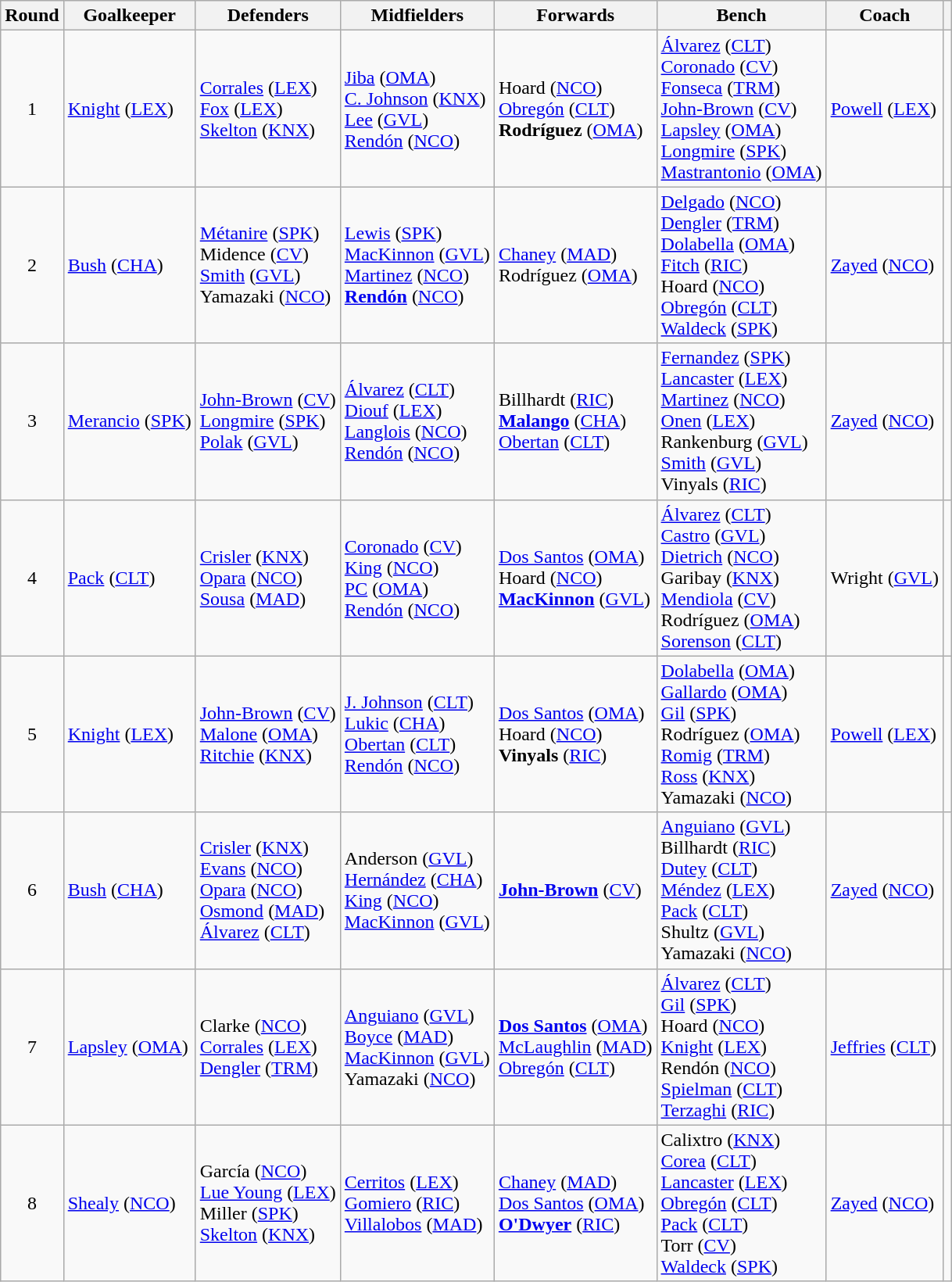<table class="wikitable">
<tr>
<th>Round</th>
<th>Goalkeeper</th>
<th>Defenders</th>
<th>Midfielders</th>
<th>Forwards</th>
<th>Bench</th>
<th>Coach</th>
<th></th>
</tr>
<tr>
<td style="text-align:center">1</td>
<td> <a href='#'>Knight</a> (<a href='#'>LEX</a>)</td>
<td> <a href='#'>Corrales</a> (<a href='#'>LEX</a>)<br> <a href='#'>Fox</a> (<a href='#'>LEX</a>)<br> <a href='#'>Skelton</a> (<a href='#'>KNX</a>)</td>
<td> <a href='#'>Jiba</a> (<a href='#'>OMA</a>)<br> <a href='#'>C. Johnson</a> (<a href='#'>KNX</a>)<br> <a href='#'>Lee</a> (<a href='#'>GVL</a>)<br> <a href='#'>Rendón</a> (<a href='#'>NCO</a>)</td>
<td> Hoard (<a href='#'>NCO</a>)<br> <a href='#'>Obregón</a> (<a href='#'>CLT</a>)<br> <strong>Rodríguez</strong> (<a href='#'>OMA</a>)</td>
<td> <a href='#'>Álvarez</a> (<a href='#'>CLT</a>)<br> <a href='#'>Coronado</a> (<a href='#'>CV</a>)<br> <a href='#'>Fonseca</a> (<a href='#'>TRM</a>)<br> <a href='#'>John-Brown</a> (<a href='#'>CV</a>)<br> <a href='#'>Lapsley</a> (<a href='#'>OMA</a>)<br> <a href='#'>Longmire</a> (<a href='#'>SPK</a>)<br> <a href='#'>Mastrantonio</a> (<a href='#'>OMA</a>)</td>
<td> <a href='#'>Powell</a> (<a href='#'>LEX</a>)</td>
<td style="text-align:center"></td>
</tr>
<tr>
<td style="text-align:center">2</td>
<td> <a href='#'>Bush</a> (<a href='#'>CHA</a>)</td>
<td> <a href='#'>Métanire</a> (<a href='#'>SPK</a>)<br> Midence (<a href='#'>CV</a>)<br> <a href='#'>Smith</a> (<a href='#'>GVL</a>)<br> Yamazaki (<a href='#'>NCO</a>)</td>
<td> <a href='#'>Lewis</a> (<a href='#'>SPK</a>)<br> <a href='#'>MacKinnon</a> (<a href='#'>GVL</a>)<br> <a href='#'>Martinez</a> (<a href='#'>NCO</a>)<br> <strong><a href='#'>Rendón</a></strong> (<a href='#'>NCO</a>)</td>
<td> <a href='#'>Chaney</a> (<a href='#'>MAD</a>)<br> Rodríguez (<a href='#'>OMA</a>)</td>
<td> <a href='#'>Delgado</a> (<a href='#'>NCO</a>)<br> <a href='#'>Dengler</a> (<a href='#'>TRM</a>)<br> <a href='#'>Dolabella</a> (<a href='#'>OMA</a>)<br> <a href='#'>Fitch</a> (<a href='#'>RIC</a>)<br> Hoard (<a href='#'>NCO</a>)<br> <a href='#'>Obregón</a> (<a href='#'>CLT</a>)<br> <a href='#'>Waldeck</a> (<a href='#'>SPK</a>)</td>
<td> <a href='#'>Zayed</a> (<a href='#'>NCO</a>)</td>
<td style="text-align:center"></td>
</tr>
<tr>
<td style="text-align:center">3</td>
<td> <a href='#'>Merancio</a> (<a href='#'>SPK</a>)</td>
<td> <a href='#'>John-Brown</a> (<a href='#'>CV</a>)<br> <a href='#'>Longmire</a> (<a href='#'>SPK</a>)<br> <a href='#'>Polak</a> (<a href='#'>GVL</a>)</td>
<td> <a href='#'>Álvarez</a> (<a href='#'>CLT</a>)<br> <a href='#'>Diouf</a> (<a href='#'>LEX</a>)<br> <a href='#'>Langlois</a> (<a href='#'>NCO</a>)<br> <a href='#'>Rendón</a> (<a href='#'>NCO</a>)</td>
<td> Billhardt (<a href='#'>RIC</a>)<br> <strong><a href='#'>Malango</a></strong> (<a href='#'>CHA</a>)<br> <a href='#'>Obertan</a> (<a href='#'>CLT</a>)</td>
<td> <a href='#'>Fernandez</a> (<a href='#'>SPK</a>)<br> <a href='#'>Lancaster</a> (<a href='#'>LEX</a>)<br> <a href='#'>Martinez</a> (<a href='#'>NCO</a>)<br> <a href='#'>Onen</a> (<a href='#'>LEX</a>)<br> Rankenburg (<a href='#'>GVL</a>)<br> <a href='#'>Smith</a> (<a href='#'>GVL</a>)<br> Vinyals (<a href='#'>RIC</a>)</td>
<td> <a href='#'>Zayed</a> (<a href='#'>NCO</a>)</td>
<td style="text-align:center"></td>
</tr>
<tr>
<td style="text-align:center">4</td>
<td> <a href='#'>Pack</a> (<a href='#'>CLT</a>)</td>
<td> <a href='#'>Crisler</a> (<a href='#'>KNX</a>)<br> <a href='#'>Opara</a> (<a href='#'>NCO</a>)<br> <a href='#'>Sousa</a> (<a href='#'>MAD</a>)</td>
<td> <a href='#'>Coronado</a> (<a href='#'>CV</a>)<br> <a href='#'>King</a> (<a href='#'>NCO</a>)<br> <a href='#'>PC</a> (<a href='#'>OMA</a>)<br> <a href='#'>Rendón</a> (<a href='#'>NCO</a>)</td>
<td> <a href='#'>Dos Santos</a> (<a href='#'>OMA</a>)<br> Hoard (<a href='#'>NCO</a>)<br> <strong><a href='#'>MacKinnon</a></strong> (<a href='#'>GVL</a>)</td>
<td> <a href='#'>Álvarez</a> (<a href='#'>CLT</a>)<br> <a href='#'>Castro</a> (<a href='#'>GVL</a>)<br> <a href='#'>Dietrich</a> (<a href='#'>NCO</a>)<br> Garibay (<a href='#'>KNX</a>)<br> <a href='#'>Mendiola</a> (<a href='#'>CV</a>)<br> Rodríguez (<a href='#'>OMA</a>)<br> <a href='#'>Sorenson</a> (<a href='#'>CLT</a>)</td>
<td> Wright (<a href='#'>GVL</a>)</td>
<td style="text-align:center"></td>
</tr>
<tr>
<td style="text-align:center">5</td>
<td> <a href='#'>Knight</a> (<a href='#'>LEX</a>)</td>
<td> <a href='#'>John-Brown</a> (<a href='#'>CV</a>)<br> <a href='#'>Malone</a> (<a href='#'>OMA</a>)<br> <a href='#'>Ritchie</a> (<a href='#'>KNX</a>)</td>
<td> <a href='#'>J. Johnson</a> (<a href='#'>CLT</a>)<br> <a href='#'>Lukic</a> (<a href='#'>CHA</a>)<br> <a href='#'>Obertan</a> (<a href='#'>CLT</a>)<br> <a href='#'>Rendón</a> (<a href='#'>NCO</a>)</td>
<td> <a href='#'>Dos Santos</a> (<a href='#'>OMA</a>)<br> Hoard (<a href='#'>NCO</a>)<br> <strong>Vinyals</strong> (<a href='#'>RIC</a>)</td>
<td> <a href='#'>Dolabella</a> (<a href='#'>OMA</a>)<br> <a href='#'>Gallardo</a> (<a href='#'>OMA</a>)<br> <a href='#'>Gil</a> (<a href='#'>SPK</a>)<br> Rodríguez (<a href='#'>OMA</a>)<br> <a href='#'>Romig</a> (<a href='#'>TRM</a>)<br> <a href='#'>Ross</a> (<a href='#'>KNX</a>)<br> Yamazaki (<a href='#'>NCO</a>)</td>
<td> <a href='#'>Powell</a> (<a href='#'>LEX</a>)</td>
<td style="text-align:center"></td>
</tr>
<tr>
<td style="text-align:center">6</td>
<td> <a href='#'>Bush</a> (<a href='#'>CHA</a>)</td>
<td> <a href='#'>Crisler</a> (<a href='#'>KNX</a>)<br> <a href='#'>Evans</a> (<a href='#'>NCO</a>)<br> <a href='#'>Opara</a> (<a href='#'>NCO</a>)<br> <a href='#'>Osmond</a> (<a href='#'>MAD</a>)<br> <a href='#'>Álvarez</a> (<a href='#'>CLT</a>)</td>
<td> Anderson (<a href='#'>GVL</a>)<br> <a href='#'>Hernández</a> (<a href='#'>CHA</a>)<br> <a href='#'>King</a> (<a href='#'>NCO</a>)<br> <a href='#'>MacKinnon</a> (<a href='#'>GVL</a>)</td>
<td> <strong><a href='#'>John-Brown</a></strong> (<a href='#'>CV</a>)</td>
<td> <a href='#'>Anguiano</a> (<a href='#'>GVL</a>)<br> Billhardt (<a href='#'>RIC</a>)<br> <a href='#'>Dutey</a> (<a href='#'>CLT</a>)<br> <a href='#'>Méndez</a> (<a href='#'>LEX</a>)<br> <a href='#'>Pack</a> (<a href='#'>CLT</a>)<br> Shultz (<a href='#'>GVL</a>)<br> Yamazaki (<a href='#'>NCO</a>)</td>
<td> <a href='#'>Zayed</a> (<a href='#'>NCO</a>)</td>
<td style="text-align:center"></td>
</tr>
<tr>
<td style="text-align:center">7</td>
<td> <a href='#'>Lapsley</a> (<a href='#'>OMA</a>)</td>
<td> Clarke (<a href='#'>NCO</a>)<br> <a href='#'>Corrales</a> (<a href='#'>LEX</a>)<br> <a href='#'>Dengler</a> (<a href='#'>TRM</a>)</td>
<td> <a href='#'>Anguiano</a> (<a href='#'>GVL</a>)<br> <a href='#'>Boyce</a> (<a href='#'>MAD</a>)<br> <a href='#'>MacKinnon</a> (<a href='#'>GVL</a>)<br> Yamazaki (<a href='#'>NCO</a>)</td>
<td> <strong><a href='#'>Dos Santos</a></strong> (<a href='#'>OMA</a>)<br> <a href='#'>McLaughlin</a> (<a href='#'>MAD</a>)<br> <a href='#'>Obregón</a> (<a href='#'>CLT</a>)</td>
<td> <a href='#'>Álvarez</a> (<a href='#'>CLT</a>)<br> <a href='#'>Gil</a> (<a href='#'>SPK</a>)<br> Hoard (<a href='#'>NCO</a>)<br> <a href='#'>Knight</a> (<a href='#'>LEX</a>)<br> Rendón (<a href='#'>NCO</a>)<br> <a href='#'>Spielman</a> (<a href='#'>CLT</a>)<br> <a href='#'>Terzaghi</a> (<a href='#'>RIC</a>)</td>
<td> <a href='#'>Jeffries</a> (<a href='#'>CLT</a>)</td>
<td style="text-align:center"></td>
</tr>
<tr>
<td style="text-align:center">8</td>
<td> <a href='#'>Shealy</a> (<a href='#'>NCO</a>)</td>
<td> García (<a href='#'>NCO</a>)<br> <a href='#'>Lue Young</a> (<a href='#'>LEX</a>)<br> Miller (<a href='#'>SPK</a>)<br> <a href='#'>Skelton</a> (<a href='#'>KNX</a>)</td>
<td> <a href='#'>Cerritos</a> (<a href='#'>LEX</a>)<br> <a href='#'>Gomiero</a> (<a href='#'>RIC</a>)<br> <a href='#'>Villalobos</a> (<a href='#'>MAD</a>)</td>
<td> <a href='#'>Chaney</a> (<a href='#'>MAD</a>)<br> <a href='#'>Dos Santos</a> (<a href='#'>OMA</a>)<br> <strong><a href='#'>O'Dwyer</a></strong> (<a href='#'>RIC</a>)</td>
<td> Calixtro (<a href='#'>KNX</a>)<br> <a href='#'>Corea</a> (<a href='#'>CLT</a>)<br> <a href='#'>Lancaster</a> (<a href='#'>LEX</a>)<br> <a href='#'>Obregón</a> (<a href='#'>CLT</a>)<br> <a href='#'>Pack</a> (<a href='#'>CLT</a>)<br> Torr (<a href='#'>CV</a>)<br> <a href='#'>Waldeck</a> (<a href='#'>SPK</a>)</td>
<td> <a href='#'>Zayed</a> (<a href='#'>NCO</a>)</td>
<td style="text-align:center"></td>
</tr>
</table>
